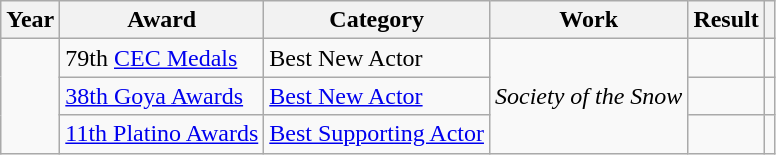<table class="wikitable sortable plainrowheaders">
<tr>
<th>Year</th>
<th>Award</th>
<th>Category</th>
<th>Work</th>
<th>Result</th>
<th scope="col" class="unsortable"></th>
</tr>
<tr>
<td rowspan = "3"></td>
<td>79th <a href='#'>CEC Medals</a></td>
<td>Best New Actor</td>
<td rowspan = "3"><em>Society of the Snow</em></td>
<td></td>
<td></td>
</tr>
<tr>
<td><a href='#'>38th Goya Awards</a></td>
<td><a href='#'>Best New Actor</a></td>
<td></td>
<td></td>
</tr>
<tr>
<td><a href='#'>11th Platino Awards</a></td>
<td><a href='#'>Best Supporting Actor</a></td>
<td></td>
<td></td>
</tr>
</table>
